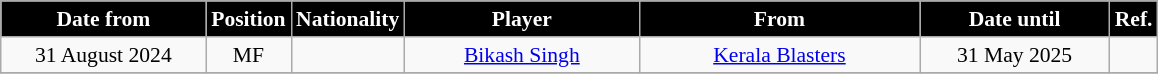<table class="wikitable" style="text-align:center;font-size:90%">
<tr>
<th style="background:black;color:#FFFFFF;width:130px">Date from</th>
<th style="background:black;color:#FFFFFF;width:50px">Position</th>
<th style="background:black;color:#FFFFFF;width:50px">Nationality</th>
<th style="background:black;color:#FFFFFF;width:150px">Player</th>
<th style="background:black;color:#FFFFFF;width:180px">From</th>
<th style="background:black;color:#FFFFFF;width:120px">Date until</th>
<th style="background:black;color:#FFFFFF;width:25px">Ref.</th>
</tr>
<tr>
<td>31 August 2024</td>
<td>MF</td>
<td></td>
<td><a href='#'>Bikash Singh</a></td>
<td> <a href='#'>Kerala Blasters</a></td>
<td>31 May 2025</td>
<td></td>
</tr>
<tr>
</tr>
</table>
